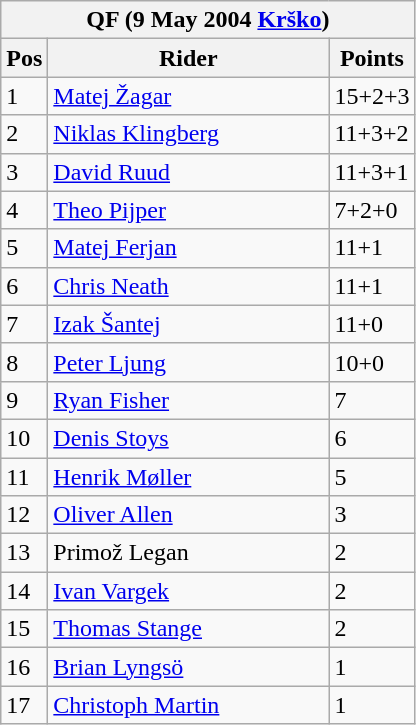<table class="wikitable">
<tr>
<th colspan="6">QF (9 May 2004  <a href='#'>Krško</a>)</th>
</tr>
<tr>
<th width=20>Pos</th>
<th width=180>Rider</th>
<th width=40>Points</th>
</tr>
<tr>
<td>1</td>
<td style="text-align:left;"> <a href='#'>Matej Žagar</a></td>
<td>15+2+3</td>
</tr>
<tr>
<td>2</td>
<td style="text-align:left;"> <a href='#'>Niklas Klingberg</a></td>
<td>11+3+2</td>
</tr>
<tr>
<td>3</td>
<td style="text-align:left;"> <a href='#'>David Ruud</a></td>
<td>11+3+1</td>
</tr>
<tr>
<td>4</td>
<td style="text-align:left;"> <a href='#'>Theo Pijper</a></td>
<td>7+2+0</td>
</tr>
<tr>
<td>5</td>
<td style="text-align:left;"> <a href='#'>Matej Ferjan</a></td>
<td>11+1</td>
</tr>
<tr>
<td>6</td>
<td style="text-align:left;"> <a href='#'>Chris Neath</a></td>
<td>11+1</td>
</tr>
<tr>
<td>7</td>
<td style="text-align:left;"> <a href='#'>Izak Šantej</a></td>
<td>11+0</td>
</tr>
<tr>
<td>8</td>
<td style="text-align:left;"> <a href='#'>Peter Ljung</a></td>
<td>10+0</td>
</tr>
<tr>
<td>9</td>
<td style="text-align:left;"> <a href='#'>Ryan Fisher</a></td>
<td>7</td>
</tr>
<tr>
<td>10</td>
<td style="text-align:left;"> <a href='#'>Denis Stoys</a></td>
<td>6</td>
</tr>
<tr>
<td>11</td>
<td style="text-align:left;"> <a href='#'>Henrik Møller</a></td>
<td>5</td>
</tr>
<tr>
<td>12</td>
<td style="text-align:left;"> <a href='#'>Oliver Allen</a></td>
<td>3</td>
</tr>
<tr>
<td>13</td>
<td style="text-align:left;"> Primož Legan</td>
<td>2</td>
</tr>
<tr>
<td>14</td>
<td style="text-align:left;"> <a href='#'>Ivan Vargek</a></td>
<td>2</td>
</tr>
<tr>
<td>15</td>
<td style="text-align:left;"> <a href='#'>Thomas Stange</a></td>
<td>2</td>
</tr>
<tr>
<td>16</td>
<td style="text-align:left;"> <a href='#'>Brian Lyngsö</a></td>
<td>1</td>
</tr>
<tr>
<td>17</td>
<td style="text-align:left;"> <a href='#'>Christoph Martin</a></td>
<td>1</td>
</tr>
</table>
